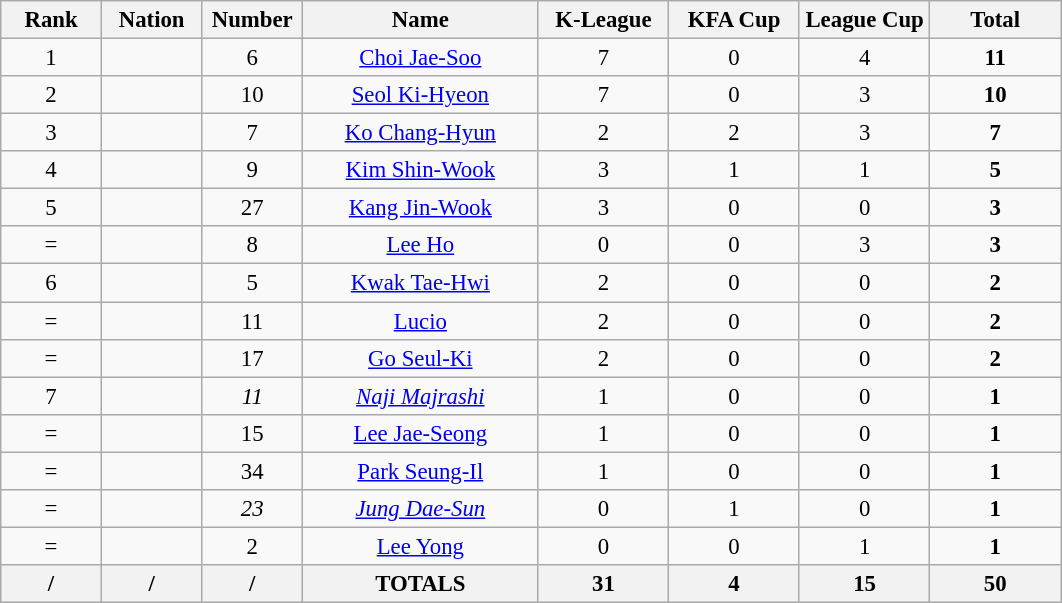<table class="wikitable" style="font-size: 95%; text-align: center;">
<tr>
<th width=60>Rank</th>
<th width=60>Nation</th>
<th width=60>Number</th>
<th width=150>Name</th>
<th width=80>K-League</th>
<th width=80>KFA Cup</th>
<th width=80>League Cup</th>
<th width=80>Total</th>
</tr>
<tr>
<td>1</td>
<td></td>
<td>6</td>
<td><a href='#'>Choi Jae-Soo</a></td>
<td>7</td>
<td>0</td>
<td>4</td>
<td><strong>11</strong></td>
</tr>
<tr>
<td>2</td>
<td></td>
<td>10</td>
<td><a href='#'>Seol Ki-Hyeon</a></td>
<td>7</td>
<td>0</td>
<td>3</td>
<td><strong>10</strong></td>
</tr>
<tr>
<td>3</td>
<td></td>
<td>7</td>
<td><a href='#'>Ko Chang-Hyun</a></td>
<td>2</td>
<td>2</td>
<td>3</td>
<td><strong>7</strong></td>
</tr>
<tr>
<td>4</td>
<td></td>
<td>9</td>
<td><a href='#'>Kim Shin-Wook</a></td>
<td>3</td>
<td>1</td>
<td>1</td>
<td><strong>5</strong></td>
</tr>
<tr>
<td>5</td>
<td></td>
<td>27</td>
<td><a href='#'>Kang Jin-Wook</a></td>
<td>3</td>
<td>0</td>
<td>0</td>
<td><strong>3</strong></td>
</tr>
<tr>
<td>=</td>
<td></td>
<td>8</td>
<td><a href='#'>Lee Ho</a></td>
<td>0</td>
<td>0</td>
<td>3</td>
<td><strong>3</strong></td>
</tr>
<tr>
<td>6</td>
<td></td>
<td>5</td>
<td><a href='#'>Kwak Tae-Hwi</a></td>
<td>2</td>
<td>0</td>
<td>0</td>
<td><strong>2</strong></td>
</tr>
<tr>
<td>=</td>
<td></td>
<td>11</td>
<td><a href='#'>Lucio</a></td>
<td>2</td>
<td>0</td>
<td>0</td>
<td><strong>2</strong></td>
</tr>
<tr>
<td>=</td>
<td></td>
<td>17</td>
<td><a href='#'>Go Seul-Ki</a></td>
<td>2</td>
<td>0</td>
<td>0</td>
<td><strong>2</strong></td>
</tr>
<tr>
<td>7</td>
<td></td>
<td><em>11</em></td>
<td><em><a href='#'>Naji Majrashi</a></em></td>
<td>1</td>
<td>0</td>
<td>0</td>
<td><strong>1</strong></td>
</tr>
<tr>
<td>=</td>
<td></td>
<td>15</td>
<td><a href='#'>Lee Jae-Seong</a></td>
<td>1</td>
<td>0</td>
<td>0</td>
<td><strong>1</strong></td>
</tr>
<tr>
<td>=</td>
<td></td>
<td>34</td>
<td><a href='#'>Park Seung-Il</a></td>
<td>1</td>
<td>0</td>
<td>0</td>
<td><strong>1</strong></td>
</tr>
<tr>
<td>=</td>
<td></td>
<td><em>23</em></td>
<td><em><a href='#'>Jung Dae-Sun</a></em></td>
<td>0</td>
<td>1</td>
<td>0</td>
<td><strong>1</strong></td>
</tr>
<tr>
<td>=</td>
<td></td>
<td>2</td>
<td><a href='#'>Lee Yong</a></td>
<td>0</td>
<td>0</td>
<td>1</td>
<td><strong>1</strong></td>
</tr>
<tr>
<th>/</th>
<th>/</th>
<th>/</th>
<th>TOTALS</th>
<th>31</th>
<th>4</th>
<th>15</th>
<th>50</th>
</tr>
</table>
